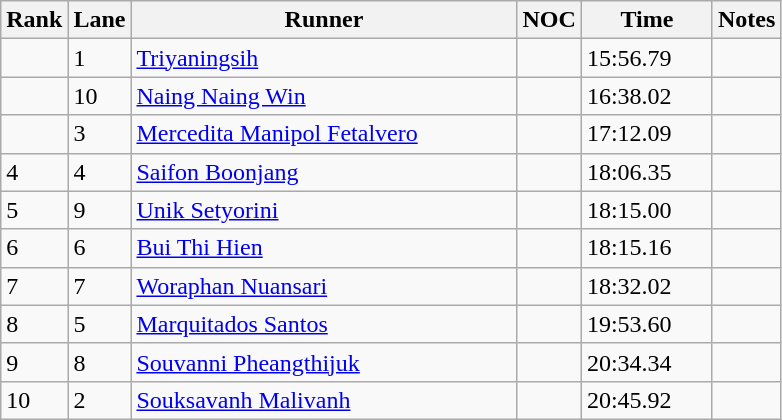<table class="wikitable sortable" style="text-align:Left">
<tr>
<th width=10>Rank</th>
<th width=10>Lane</th>
<th width=250>Runner</th>
<th width=10>NOC</th>
<th width=80>Time</th>
<th width=10>Notes</th>
</tr>
<tr>
<td></td>
<td>1</td>
<td><a href='#'>Triyaningsih</a></td>
<td></td>
<td>15:56.79</td>
<td></td>
</tr>
<tr>
<td></td>
<td>10</td>
<td><a href='#'>Naing Naing Win</a></td>
<td></td>
<td>16:38.02</td>
<td></td>
</tr>
<tr>
<td></td>
<td>3</td>
<td><a href='#'>Mercedita Manipol Fetalvero</a></td>
<td></td>
<td>17:12.09</td>
<td></td>
</tr>
<tr>
<td>4</td>
<td>4</td>
<td><a href='#'>Saifon Boonjang</a></td>
<td></td>
<td>18:06.35</td>
<td></td>
</tr>
<tr>
<td>5</td>
<td>9</td>
<td><a href='#'>Unik Setyorini</a></td>
<td></td>
<td>18:15.00</td>
<td></td>
</tr>
<tr>
<td>6</td>
<td>6</td>
<td><a href='#'>Bui Thi Hien</a></td>
<td></td>
<td>18:15.16</td>
<td></td>
</tr>
<tr>
<td>7</td>
<td>7</td>
<td><a href='#'>Woraphan Nuansari</a></td>
<td></td>
<td>18:32.02</td>
<td></td>
</tr>
<tr>
<td>8</td>
<td>5</td>
<td><a href='#'>Marquitados Santos</a></td>
<td></td>
<td>19:53.60</td>
<td></td>
</tr>
<tr>
<td>9</td>
<td>8</td>
<td><a href='#'>Souvanni Pheangthijuk</a></td>
<td></td>
<td>20:34.34</td>
<td></td>
</tr>
<tr>
<td>10</td>
<td>2</td>
<td><a href='#'>Souksavanh Malivanh</a></td>
<td></td>
<td>20:45.92</td>
<td></td>
</tr>
</table>
